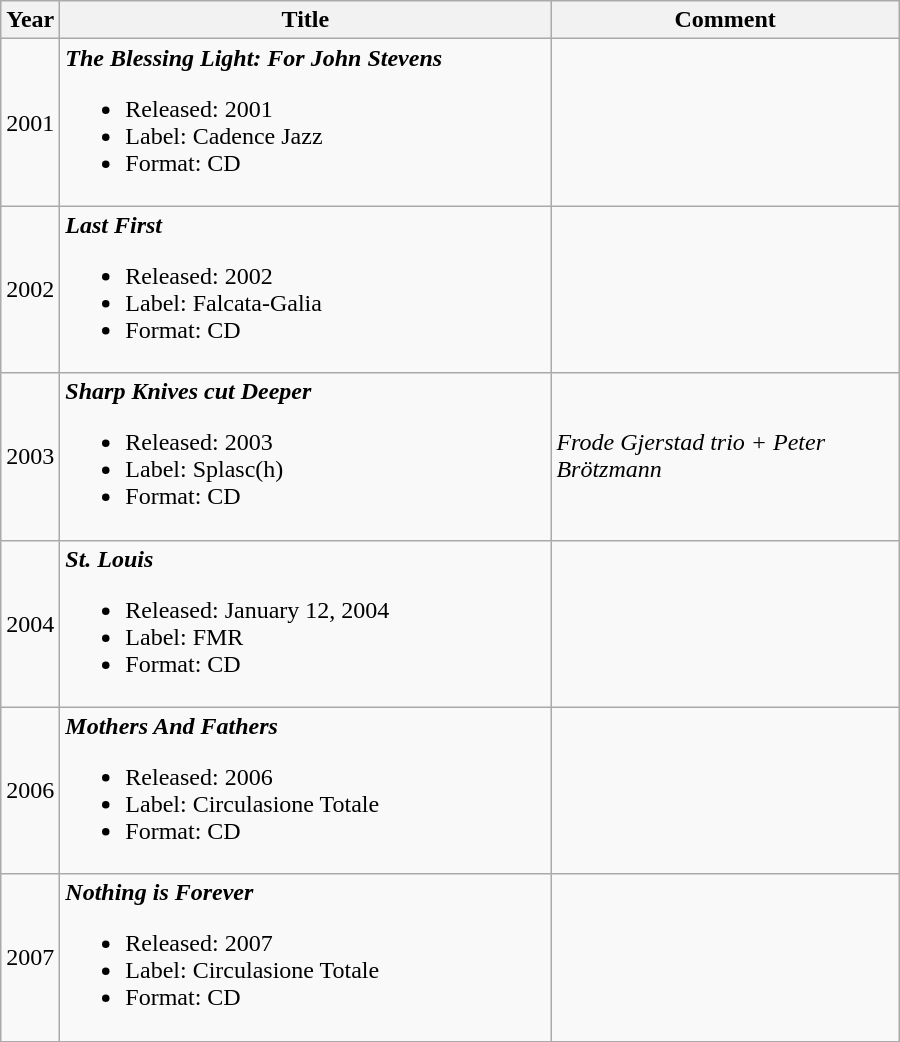<table class="wikitable">
<tr>
<th>Year</th>
<th style="width:225px;">Title</th>
<th style="width:225px;">Comment</th>
</tr>
<tr>
<td>2001</td>
<td style="width:20em"><strong><em>The Blessing Light: For John Stevens</em></strong><br><ul><li>Released: 2001</li><li>Label: Cadence Jazz </li><li>Format: CD</li></ul></td>
<td></td>
</tr>
<tr>
<td>2002</td>
<td style="width:20em"><strong><em>Last First</em></strong><br><ul><li>Released: 2002</li><li>Label: Falcata-Galia </li><li>Format: CD</li></ul></td>
<td></td>
</tr>
<tr>
<td>2003</td>
<td style="width:20em"><strong><em>Sharp Knives cut Deeper</em></strong><br><ul><li>Released: 2003</li><li>Label: Splasc(h) </li><li>Format: CD</li></ul></td>
<td><em>Frode Gjerstad trio + Peter Brötzmann</em></td>
</tr>
<tr>
<td>2004</td>
<td style="width:20em"><strong><em>St. Louis</em></strong><br><ul><li>Released: January 12, 2004</li><li>Label: FMR </li><li>Format: CD</li></ul></td>
<td></td>
</tr>
<tr>
<td>2006</td>
<td style="width:20em"><strong><em>Mothers And Fathers</em></strong><br><ul><li>Released: 2006</li><li>Label: Circulasione Totale </li><li>Format: CD</li></ul></td>
<td></td>
</tr>
<tr>
<td>2007</td>
<td style="width:20em"><strong><em>Nothing is Forever</em></strong><br><ul><li>Released: 2007</li><li>Label: Circulasione Totale </li><li>Format: CD</li></ul></td>
<td></td>
</tr>
</table>
